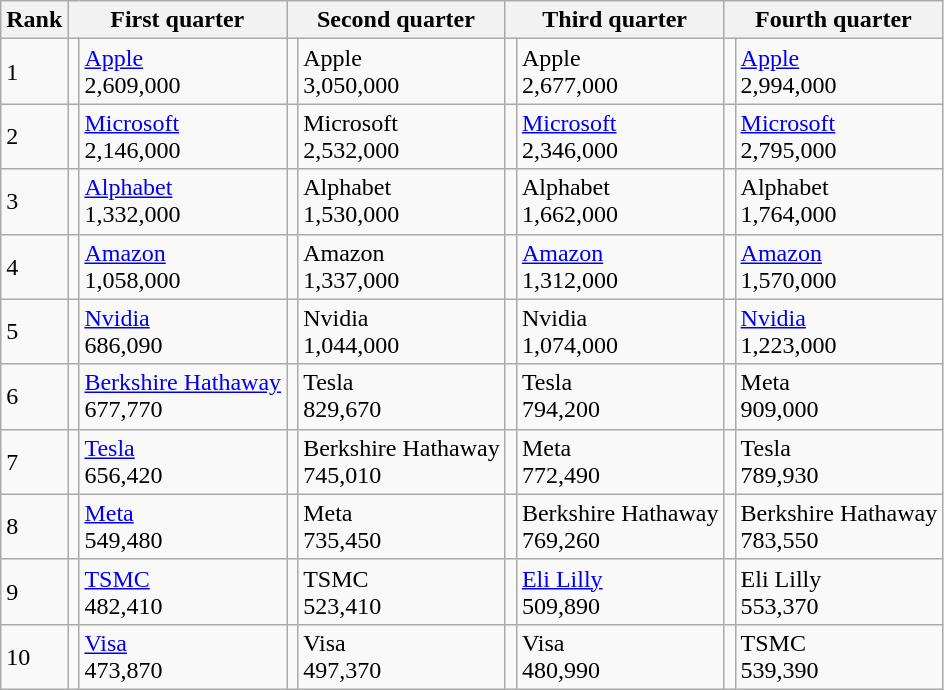<table class="wikitable">
<tr>
<th>Rank</th>
<th colspan="2">First quarter</th>
<th colspan="2">Second quarter</th>
<th colspan="2">Third quarter</th>
<th colspan="2">Fourth quarter</th>
</tr>
<tr>
<td>1</td>
<td></td>
<td><a href='#'>Apple</a><br>2,609,000</td>
<td></td>
<td Apple Inc.>Apple<br>3,050,000</td>
<td></td>
<td Apple Inc.>Apple<br>2,677,000</td>
<td></td>
<td><a href='#'>Apple</a><br>2,994,000</td>
</tr>
<tr>
<td>2</td>
<td></td>
<td><a href='#'>Microsoft</a><br>2,146,000</td>
<td></td>
<td>Microsoft<br>2,532,000</td>
<td></td>
<td><a href='#'>Microsoft</a><br>2,346,000</td>
<td></td>
<td><a href='#'>Microsoft</a><br>2,795,000</td>
</tr>
<tr>
<td>3</td>
<td></td>
<td><a href='#'>Alphabet</a><br>1,332,000</td>
<td></td>
<td Alphabet Inc.>Alphabet<br>1,530,000</td>
<td></td>
<td Alphabet Inc.>Alphabet<br>1,662,000</td>
<td></td>
<td Alphabet Inc.>Alphabet<br>1,764,000</td>
</tr>
<tr>
<td>4</td>
<td></td>
<td><a href='#'>Amazon</a><br>1,058,000</td>
<td></td>
<td>Amazon<br>1,337,000</td>
<td></td>
<td><a href='#'>Amazon</a><br>1,312,000</td>
<td></td>
<td><a href='#'>Amazon</a><br>1,570,000</td>
</tr>
<tr>
<td>5</td>
<td></td>
<td><a href='#'>Nvidia</a><br>686,090</td>
<td></td>
<td>Nvidia<br>1,044,000</td>
<td></td>
<td>Nvidia<br>1,074,000</td>
<td></td>
<td><a href='#'>Nvidia</a><br>1,223,000</td>
</tr>
<tr>
<td>6</td>
<td></td>
<td><a href='#'>Berkshire Hathaway</a><br>677,770</td>
<td></td>
<td Tesla, Inc.>Tesla<br>829,670</td>
<td></td>
<td Tesla, Inc.>Tesla<br>794,200</td>
<td></td>
<td Meta Platforms>Meta<br>909,000</td>
</tr>
<tr>
<td>7</td>
<td></td>
<td><a href='#'>Tesla</a><br>656,420</td>
<td></td>
<td>Berkshire Hathaway<br>745,010</td>
<td></td>
<td Meta Platforms>Meta<br>772,490</td>
<td></td>
<td Tesla, Inc.>Tesla<br>789,930</td>
</tr>
<tr>
<td>8</td>
<td></td>
<td><a href='#'>Meta</a><br>549,480</td>
<td></td>
<td Meta Platforms>Meta<br>735,450</td>
<td></td>
<td>Berkshire Hathaway<br>769,260</td>
<td></td>
<td>Berkshire Hathaway<br>783,550</td>
</tr>
<tr>
<td>9</td>
<td></td>
<td><a href='#'>TSMC</a><br>482,410</td>
<td></td>
<td>TSMC<br>523,410</td>
<td></td>
<td><a href='#'>Eli Lilly</a><br> 509,890</td>
<td></td>
<td>Eli Lilly<br> 553,370</td>
</tr>
<tr>
<td>10</td>
<td></td>
<td><a href='#'>Visa</a> <br> 473,870</td>
<td></td>
<td>Visa <br> 497,370</td>
<td></td>
<td>Visa <br> 480,990</td>
<td></td>
<td>TSMC <br> 539,390</td>
</tr>
</table>
